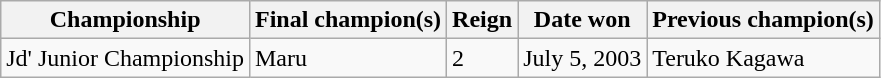<table class="wikitable">
<tr>
<th>Championship</th>
<th>Final champion(s)</th>
<th>Reign</th>
<th>Date won</th>
<th>Previous champion(s)</th>
</tr>
<tr>
<td>Jd' Junior Championship</td>
<td>Maru</td>
<td>2</td>
<td>July 5, 2003</td>
<td>Teruko Kagawa</td>
</tr>
</table>
